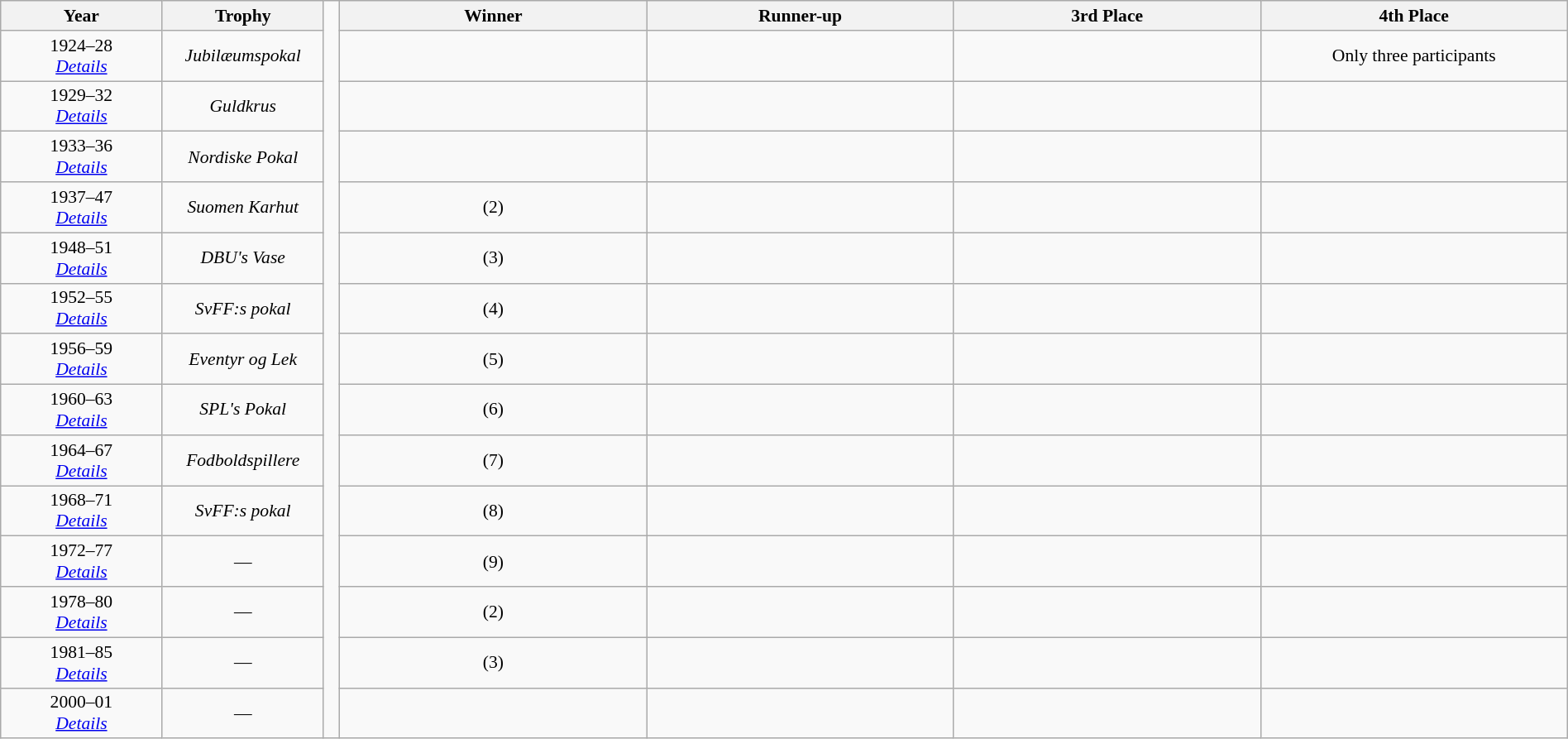<table class="wikitable" style="font-size:90%; width: 100%; text-align: center;">
<tr>
<th width=10%>Year</th>
<th width=10%>Trophy</th>
<td width=1% rowspan=15></td>
<th width=19%>Winner</th>
<th width=19%>Runner-up</th>
<th width=19%>3rd Place</th>
<th width=19%>4th Place</th>
</tr>
<tr>
<td>1924–28<br><em><a href='#'>Details</a></em></td>
<td><em>Jubilæumspokal</em></td>
<td></td>
<td></td>
<td></td>
<td>Only three participants</td>
</tr>
<tr>
<td>1929–32<br><em><a href='#'>Details</a></em></td>
<td><em>Guldkrus</em></td>
<td></td>
<td></td>
<td></td>
<td></td>
</tr>
<tr>
<td>1933–36<br><em><a href='#'>Details</a></em></td>
<td><em>Nordiske Pokal</em></td>
<td></td>
<td></td>
<td></td>
<td></td>
</tr>
<tr>
<td>1937–47<br><em><a href='#'>Details</a></em></td>
<td><em>Suomen Karhut</em></td>
<td> (2)</td>
<td></td>
<td></td>
<td></td>
</tr>
<tr>
<td>1948–51<br><em><a href='#'>Details</a></em></td>
<td><em>DBU's Vase</em></td>
<td> (3)</td>
<td></td>
<td></td>
<td></td>
</tr>
<tr>
<td>1952–55<br><em><a href='#'>Details</a></em></td>
<td><em>SvFF:s pokal</em></td>
<td> (4)</td>
<td></td>
<td></td>
<td></td>
</tr>
<tr>
<td>1956–59<br><em><a href='#'>Details</a></em></td>
<td><em>Eventyr og Lek</em></td>
<td> (5)</td>
<td></td>
<td></td>
<td></td>
</tr>
<tr>
<td>1960–63<br><em><a href='#'>Details</a></em></td>
<td><em>SPL's Pokal</em></td>
<td> (6)</td>
<td></td>
<td></td>
<td></td>
</tr>
<tr>
<td>1964–67<br><em><a href='#'>Details</a></em></td>
<td><em>Fodboldspillere</em></td>
<td> (7)</td>
<td></td>
<td></td>
<td></td>
</tr>
<tr>
<td>1968–71<br><em><a href='#'>Details</a></em></td>
<td><em>SvFF:s pokal</em></td>
<td> (8)</td>
<td></td>
<td></td>
<td></td>
</tr>
<tr>
<td>1972–77<br><em><a href='#'>Details</a></em></td>
<td>—</td>
<td> (9)</td>
<td></td>
<td></td>
<td></td>
</tr>
<tr>
<td>1978–80<br><em><a href='#'>Details</a></em></td>
<td>—</td>
<td> (2)</td>
<td></td>
<td></td>
<td></td>
</tr>
<tr>
<td>1981–85<br><em><a href='#'>Details</a></em></td>
<td>—</td>
<td> (3)</td>
<td></td>
<td></td>
<td></td>
</tr>
<tr>
<td>2000–01<br><em><a href='#'>Details</a></em></td>
<td>—</td>
<td></td>
<td></td>
<td></td>
<td></td>
</tr>
</table>
